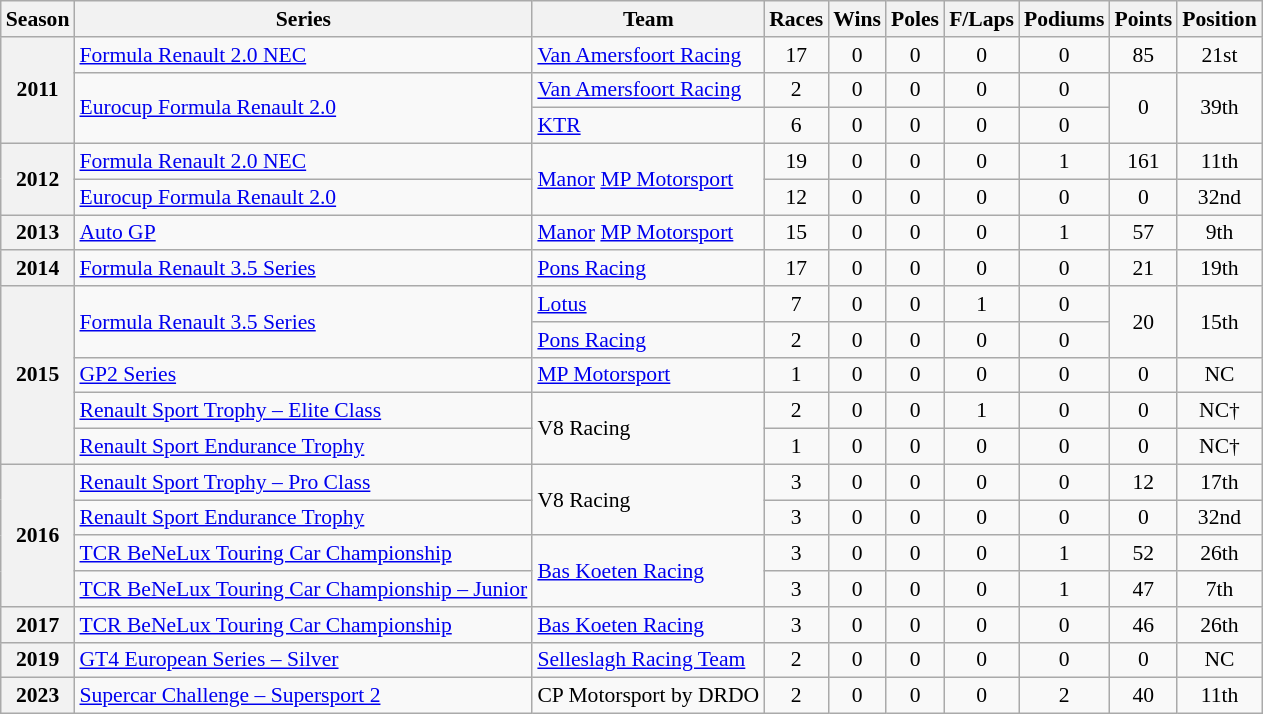<table class="wikitable" style="font-size: 90%; text-align:center">
<tr>
<th>Season</th>
<th>Series</th>
<th>Team</th>
<th>Races</th>
<th>Wins</th>
<th>Poles</th>
<th>F/Laps</th>
<th>Podiums</th>
<th>Points</th>
<th>Position</th>
</tr>
<tr>
<th rowspan=3>2011</th>
<td align=left><a href='#'>Formula Renault 2.0 NEC</a></td>
<td align=left><a href='#'>Van Amersfoort Racing</a></td>
<td>17</td>
<td>0</td>
<td>0</td>
<td>0</td>
<td>0</td>
<td>85</td>
<td>21st</td>
</tr>
<tr>
<td align=left rowspan=2><a href='#'>Eurocup Formula Renault 2.0</a></td>
<td align=left><a href='#'>Van Amersfoort Racing</a></td>
<td>2</td>
<td>0</td>
<td>0</td>
<td>0</td>
<td>0</td>
<td rowspan=2>0</td>
<td rowspan=2>39th</td>
</tr>
<tr>
<td align=left><a href='#'>KTR</a></td>
<td>6</td>
<td>0</td>
<td>0</td>
<td>0</td>
<td>0</td>
</tr>
<tr>
<th rowspan=2>2012</th>
<td align=left><a href='#'>Formula Renault 2.0 NEC</a></td>
<td align=left rowspan=2><a href='#'>Manor</a> <a href='#'>MP Motorsport</a></td>
<td>19</td>
<td>0</td>
<td>0</td>
<td>0</td>
<td>1</td>
<td>161</td>
<td>11th</td>
</tr>
<tr>
<td align=left><a href='#'>Eurocup Formula Renault 2.0</a></td>
<td>12</td>
<td>0</td>
<td>0</td>
<td>0</td>
<td>0</td>
<td>0</td>
<td>32nd</td>
</tr>
<tr>
<th>2013</th>
<td align=left><a href='#'>Auto GP</a></td>
<td align=left><a href='#'>Manor</a> <a href='#'>MP Motorsport</a></td>
<td>15</td>
<td>0</td>
<td>0</td>
<td>0</td>
<td>1</td>
<td>57</td>
<td>9th</td>
</tr>
<tr>
<th>2014</th>
<td align=left><a href='#'>Formula Renault 3.5 Series</a></td>
<td align=left><a href='#'>Pons Racing</a></td>
<td>17</td>
<td>0</td>
<td>0</td>
<td>0</td>
<td>0</td>
<td>21</td>
<td>19th</td>
</tr>
<tr>
<th rowspan=5>2015</th>
<td rowspan=2 align=left><a href='#'>Formula Renault 3.5 Series</a></td>
<td align=left><a href='#'>Lotus</a></td>
<td>7</td>
<td>0</td>
<td>0</td>
<td>1</td>
<td>0</td>
<td rowspan=2>20</td>
<td rowspan=2>15th</td>
</tr>
<tr>
<td align=left><a href='#'>Pons Racing</a></td>
<td>2</td>
<td>0</td>
<td>0</td>
<td>0</td>
<td>0</td>
</tr>
<tr>
<td align=left><a href='#'>GP2 Series</a></td>
<td align=left><a href='#'>MP Motorsport</a></td>
<td>1</td>
<td>0</td>
<td>0</td>
<td>0</td>
<td>0</td>
<td>0</td>
<td>NC</td>
</tr>
<tr>
<td align=left><a href='#'>Renault Sport Trophy – Elite Class</a></td>
<td align=left rowspan=2>V8 Racing</td>
<td>2</td>
<td>0</td>
<td>0</td>
<td>1</td>
<td>0</td>
<td>0</td>
<td>NC†</td>
</tr>
<tr>
<td align=left><a href='#'>Renault Sport Endurance Trophy</a></td>
<td>1</td>
<td>0</td>
<td>0</td>
<td>0</td>
<td>0</td>
<td>0</td>
<td>NC†</td>
</tr>
<tr>
<th rowspan=4>2016</th>
<td align=left><a href='#'>Renault Sport Trophy – Pro Class</a></td>
<td align=left rowspan=2>V8 Racing</td>
<td>3</td>
<td>0</td>
<td>0</td>
<td>0</td>
<td>0</td>
<td>12</td>
<td>17th</td>
</tr>
<tr>
<td align=left><a href='#'>Renault Sport Endurance Trophy</a></td>
<td>3</td>
<td>0</td>
<td>0</td>
<td>0</td>
<td>0</td>
<td>0</td>
<td>32nd</td>
</tr>
<tr>
<td align=left><a href='#'>TCR BeNeLux Touring Car Championship</a></td>
<td align=left rowspan=2><a href='#'>Bas Koeten Racing</a></td>
<td>3</td>
<td>0</td>
<td>0</td>
<td>0</td>
<td>1</td>
<td>52</td>
<td>26th</td>
</tr>
<tr>
<td align=left><a href='#'>TCR BeNeLux Touring Car Championship – Junior</a></td>
<td>3</td>
<td>0</td>
<td>0</td>
<td>0</td>
<td>1</td>
<td>47</td>
<td>7th</td>
</tr>
<tr>
<th>2017</th>
<td align=left><a href='#'>TCR BeNeLux Touring Car Championship</a></td>
<td align=left><a href='#'>Bas Koeten Racing</a></td>
<td>3</td>
<td>0</td>
<td>0</td>
<td>0</td>
<td>0</td>
<td>46</td>
<td>26th</td>
</tr>
<tr>
<th>2019</th>
<td align=left><a href='#'>GT4 European Series – Silver</a></td>
<td align=left><a href='#'>Selleslagh Racing Team</a></td>
<td>2</td>
<td>0</td>
<td>0</td>
<td>0</td>
<td>0</td>
<td>0</td>
<td>NC</td>
</tr>
<tr>
<th>2023</th>
<td align=left><a href='#'>Supercar Challenge – Supersport 2</a></td>
<td align=left>CP Motorsport by DRDO</td>
<td>2</td>
<td>0</td>
<td>0</td>
<td>0</td>
<td>2</td>
<td>40</td>
<td>11th</td>
</tr>
</table>
